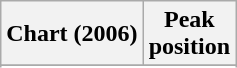<table class="wikitable sortable plainrowheaders">
<tr>
<th scope="col">Chart (2006)</th>
<th scope="col">Peak<br>position</th>
</tr>
<tr>
</tr>
<tr>
</tr>
<tr>
</tr>
<tr>
</tr>
<tr>
</tr>
<tr>
</tr>
</table>
